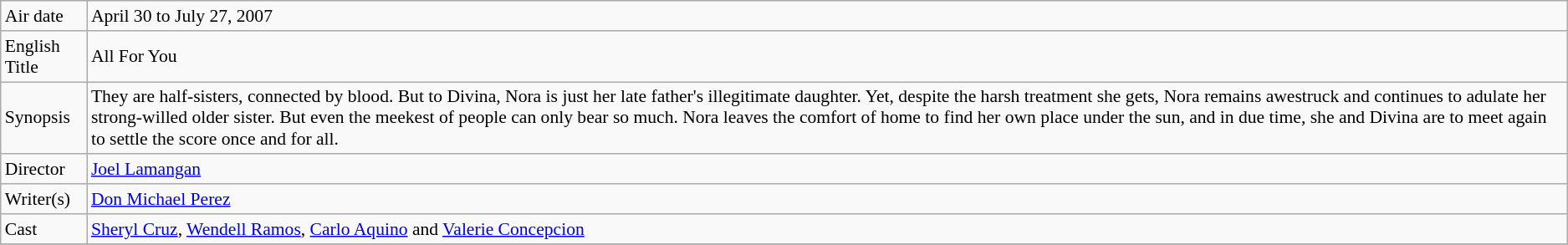<table class="wikitable" style="font-size:90%;">
<tr>
<td>Air date</td>
<td>April 30 to July 27, 2007</td>
</tr>
<tr>
<td>English Title</td>
<td>All For You</td>
</tr>
<tr>
<td>Synopsis</td>
<td>They are half-sisters, connected by blood. But to Divina, Nora is just her late father's illegitimate daughter. Yet, despite the harsh treatment she gets, Nora remains awestruck and continues to adulate her strong-willed older sister. But even the meekest of people can only bear so much. Nora leaves the comfort of home to find her own place under the sun, and in due time, she and Divina are to meet again to settle the score once and for all.</td>
</tr>
<tr>
<td>Director</td>
<td><a href='#'>Joel Lamangan</a></td>
</tr>
<tr>
<td>Writer(s)</td>
<td><a href='#'>Don Michael Perez</a></td>
</tr>
<tr>
<td>Cast</td>
<td><a href='#'>Sheryl Cruz</a>, <a href='#'>Wendell Ramos</a>, <a href='#'>Carlo Aquino</a> and <a href='#'>Valerie Concepcion</a></td>
</tr>
<tr>
</tr>
</table>
